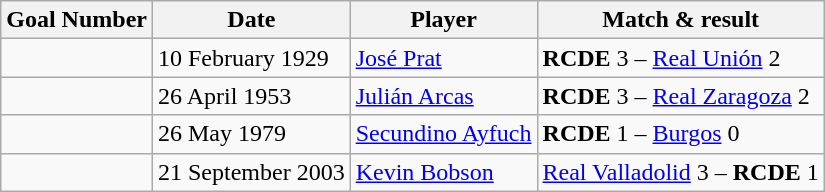<table class="wikitable">
<tr>
<th>Goal Number</th>
<th>Date</th>
<th>Player</th>
<th>Match & result</th>
</tr>
<tr>
<td></td>
<td>10 February 1929</td>
<td> <a href='#'>José Prat</a></td>
<td><strong>RCDE</strong> 3 – <a href='#'>Real Unión</a> 2</td>
</tr>
<tr>
<td></td>
<td>26 April 1953</td>
<td> <a href='#'>Julián Arcas</a></td>
<td><strong>RCDE</strong> 3 – <a href='#'>Real Zaragoza</a> 2</td>
</tr>
<tr>
<td></td>
<td>26 May 1979</td>
<td> <a href='#'>Secundino Ayfuch</a></td>
<td><strong>RCDE</strong> 1 – <a href='#'>Burgos</a> 0</td>
</tr>
<tr>
<td></td>
<td>21 September 2003</td>
<td> <a href='#'>Kevin Bobson</a></td>
<td><a href='#'>Real Valladolid</a> 3 – <strong>RCDE</strong> 1</td>
</tr>
</table>
